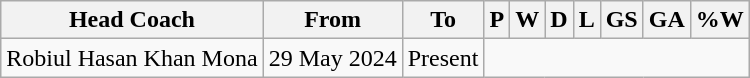<table class="wikitable sortable" style="text-align: center">
<tr>
<th>Head Coach</th>
<th class="unsortable">From</th>
<th class="unsortable">To</th>
<th abbr="3">P</th>
<th abbr="1">W</th>
<th abbr="1">D</th>
<th abbr="1">L</th>
<th abbr="4">GS</th>
<th abbr="6">GA</th>
<th abbr="50">%W</th>
</tr>
<tr>
<td align="left"> Robiul Hasan Khan Mona</td>
<td align="left">29 May 2024</td>
<td align="left">Present<br></td>
</tr>
</table>
